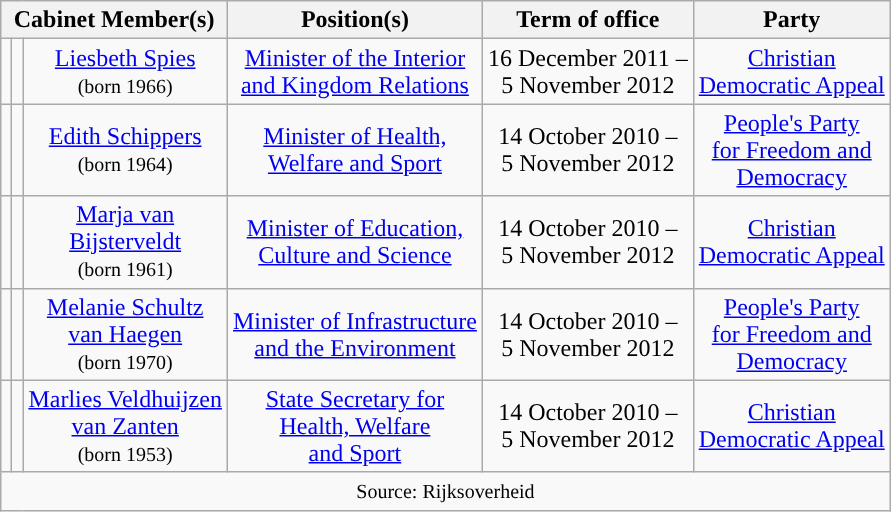<table class="wikitable" style="text-align:center">
<tr>
<th colspan=3>Cabinet Member(s)</th>
<th>Position(s)</th>
<th>Term of office</th>
<th>Party</th>
</tr>
<tr>
<td style="background:"></td>
<td></td>
<td><a href='#'>Liesbeth Spies</a> <br> <small>(born 1966)</small></td>
<td><a href='#'>Minister of the Interior <br> and Kingdom Relations</a></td>
<td>16 December 2011 – <br> 5 November 2012</td>
<td><a href='#'>Christian <br> Democratic Appeal</a></td>
</tr>
<tr>
<td style="background:"></td>
<td></td>
<td><a href='#'>Edith Schippers</a> <br> <small>(born 1964)</small></td>
<td><a href='#'>Minister of Health, <br> Welfare and Sport</a></td>
<td>14 October 2010 – <br> 5 November 2012</td>
<td><a href='#'>People's Party <br> for Freedom and <br> Democracy</a></td>
</tr>
<tr>
<td style="background:"></td>
<td></td>
<td><a href='#'>Marja van <br> Bijsterveldt</a> <br> <small>(born 1961)</small></td>
<td><a href='#'>Minister of Education, <br> Culture and Science</a></td>
<td>14 October 2010 – <br> 5 November 2012</td>
<td><a href='#'>Christian <br> Democratic Appeal</a></td>
</tr>
<tr>
<td style="background:"></td>
<td></td>
<td><a href='#'>Melanie Schultz <br> van Haegen</a> <br> <small>(born 1970)</small></td>
<td><a href='#'>Minister of Infrastructure <br> and the Environment</a></td>
<td>14 October 2010 – <br> 5 November 2012</td>
<td><a href='#'>People's Party <br> for Freedom and <br> Democracy</a></td>
</tr>
<tr>
<td style="background:"></td>
<td></td>
<td><a href='#'>Marlies Veldhuijzen <br> van Zanten</a> <br> <small>(born 1953)</small></td>
<td><a href='#'>State Secretary for <br> Health, Welfare <br> and Sport</a></td>
<td>14 October 2010 – <br> 5 November 2012</td>
<td><a href='#'>Christian <br> Democratic Appeal</a></td>
</tr>
<tr>
<td colspan=9><small>Source:   Rijksoverheid</small></td>
</tr>
</table>
